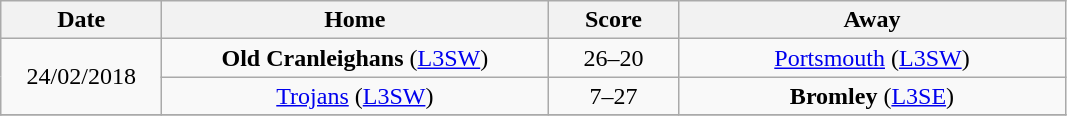<table class="wikitable" style="text-align: center">
<tr>
<th width=100>Date</th>
<th width=250>Home</th>
<th width=80>Score</th>
<th width=250>Away</th>
</tr>
<tr>
<td rowspan=2>24/02/2018</td>
<td><strong>Old Cranleighans</strong> (<a href='#'>L3SW</a>)</td>
<td>26–20</td>
<td><a href='#'>Portsmouth</a> (<a href='#'>L3SW</a>)</td>
</tr>
<tr>
<td><a href='#'>Trojans</a> (<a href='#'>L3SW</a>)</td>
<td>7–27</td>
<td><strong>Bromley</strong> (<a href='#'>L3SE</a>)</td>
</tr>
<tr>
</tr>
</table>
